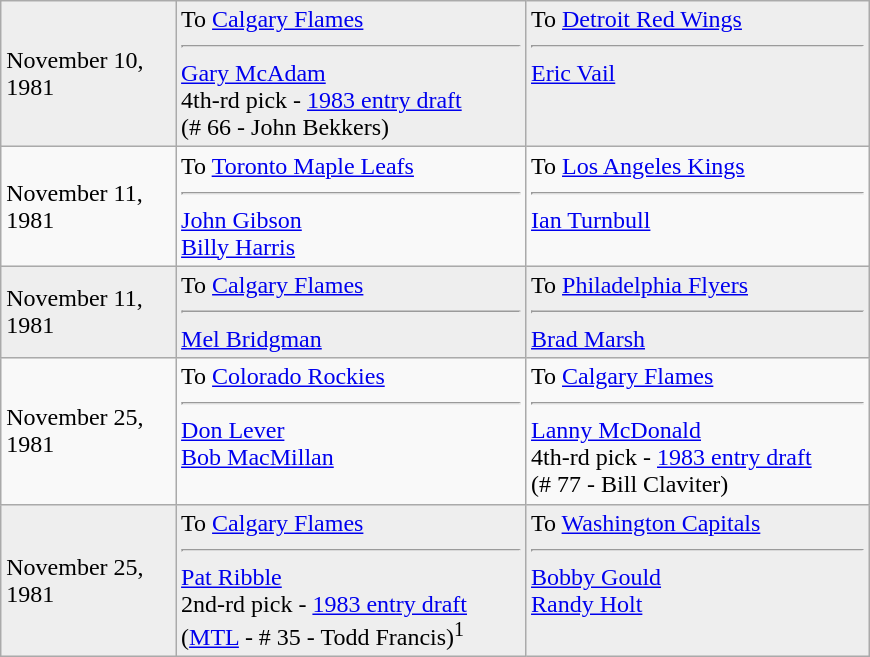<table class="wikitable" style="border:1px solid #999; width:580px;">
<tr style="background:#eee;">
<td>November 10,<br>1981</td>
<td valign="top">To <a href='#'>Calgary Flames</a><hr><a href='#'>Gary McAdam</a><br>4th-rd pick - <a href='#'>1983 entry draft</a><br>(# 66 - John Bekkers)</td>
<td valign="top">To <a href='#'>Detroit Red Wings</a><hr><a href='#'>Eric Vail</a></td>
</tr>
<tr>
<td>November 11,<br>1981</td>
<td valign="top">To <a href='#'>Toronto Maple Leafs</a><hr><a href='#'>John Gibson</a><br><a href='#'>Billy Harris</a></td>
<td valign="top">To <a href='#'>Los Angeles Kings</a><hr><a href='#'>Ian Turnbull</a></td>
</tr>
<tr style="background:#eee;">
<td>November 11,<br>1981</td>
<td valign="top">To <a href='#'>Calgary Flames</a><hr><a href='#'>Mel Bridgman</a></td>
<td valign="top">To <a href='#'>Philadelphia Flyers</a><hr><a href='#'>Brad Marsh</a></td>
</tr>
<tr>
<td>November 25,<br>1981</td>
<td valign="top">To <a href='#'>Colorado Rockies</a><hr><a href='#'>Don Lever</a><br><a href='#'>Bob MacMillan</a></td>
<td valign="top">To <a href='#'>Calgary Flames</a><hr><a href='#'>Lanny McDonald</a><br>4th-rd pick - <a href='#'>1983 entry draft</a><br>(# 77 - Bill Claviter)</td>
</tr>
<tr style="background:#eee;">
<td>November 25,<br>1981</td>
<td valign="top">To <a href='#'>Calgary Flames</a><hr><a href='#'>Pat Ribble</a><br>2nd-rd pick - <a href='#'>1983 entry draft</a><br>(<a href='#'>MTL</a> - # 35 - Todd Francis)<sup>1</sup></td>
<td valign="top">To <a href='#'>Washington Capitals</a><hr><a href='#'>Bobby Gould</a><br><a href='#'>Randy Holt</a></td>
</tr>
</table>
